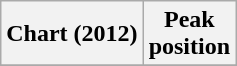<table class="wikitable plainrowheaders">
<tr>
<th scope="col">Chart (2012)</th>
<th scope="col">Peak<br>position</th>
</tr>
<tr>
</tr>
</table>
